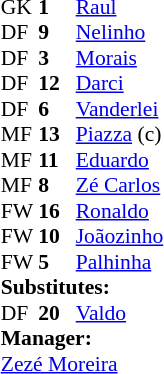<table style="font-size:90%; margin:0.2em auto;" cellspacing="0" cellpadding="0">
<tr>
<th width="25"></th>
<th width="25"></th>
</tr>
<tr>
<td>GK</td>
<td><strong>1</strong></td>
<td> <a href='#'>Raul</a></td>
</tr>
<tr>
<td>DF</td>
<td><strong>9</strong></td>
<td> <a href='#'>Nelinho</a></td>
</tr>
<tr>
<td>DF</td>
<td><strong>3</strong></td>
<td> <a href='#'>Morais</a></td>
</tr>
<tr>
<td>DF</td>
<td><strong>12</strong></td>
<td> <a href='#'>Darci</a></td>
</tr>
<tr>
<td>DF</td>
<td><strong>6</strong></td>
<td> <a href='#'>Vanderlei</a></td>
</tr>
<tr>
<td>MF</td>
<td><strong>13</strong></td>
<td> <a href='#'>Piazza</a>  (c)</td>
<td></td>
<td></td>
</tr>
<tr>
<td>MF</td>
<td><strong>11</strong></td>
<td> <a href='#'>Eduardo</a></td>
</tr>
<tr>
<td>MF</td>
<td><strong>8</strong></td>
<td> <a href='#'>Zé Carlos</a></td>
</tr>
<tr>
<td>FW</td>
<td><strong>16</strong></td>
<td> <a href='#'>Ronaldo</a></td>
<td></td>
</tr>
<tr>
<td>FW</td>
<td><strong>10</strong></td>
<td> <a href='#'>Joãozinho</a></td>
</tr>
<tr>
<td>FW</td>
<td><strong>5</strong></td>
<td> <a href='#'>Palhinha</a></td>
</tr>
<tr>
<td colspan=3><strong>Substitutes:</strong></td>
</tr>
<tr>
<td>DF</td>
<td><strong>20</strong></td>
<td> <a href='#'>Valdo</a></td>
<td></td>
<td></td>
</tr>
<tr>
<td colspan=3><strong>Manager:</strong></td>
</tr>
<tr>
<td colspan=4> <a href='#'>Zezé Moreira</a></td>
</tr>
</table>
